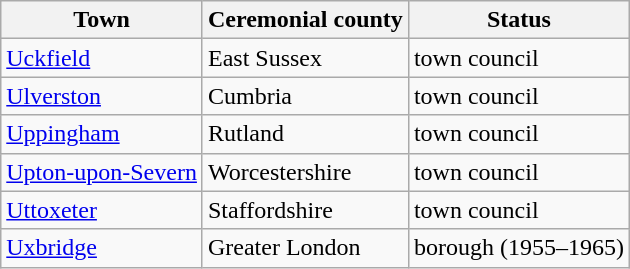<table class="wikitable sortable">
<tr>
<th>Town</th>
<th>Ceremonial county</th>
<th>Status</th>
</tr>
<tr>
<td><a href='#'>Uckfield</a></td>
<td>East Sussex</td>
<td>town council</td>
</tr>
<tr>
<td><a href='#'>Ulverston</a></td>
<td>Cumbria</td>
<td>town council</td>
</tr>
<tr>
<td><a href='#'>Uppingham</a></td>
<td>Rutland</td>
<td>town council</td>
</tr>
<tr>
<td><a href='#'>Upton-upon-Severn</a></td>
<td>Worcestershire</td>
<td>town council</td>
</tr>
<tr>
<td><a href='#'>Uttoxeter</a></td>
<td>Staffordshire</td>
<td>town council</td>
</tr>
<tr>
<td><a href='#'>Uxbridge</a></td>
<td>Greater London</td>
<td>borough (1955–1965)</td>
</tr>
</table>
